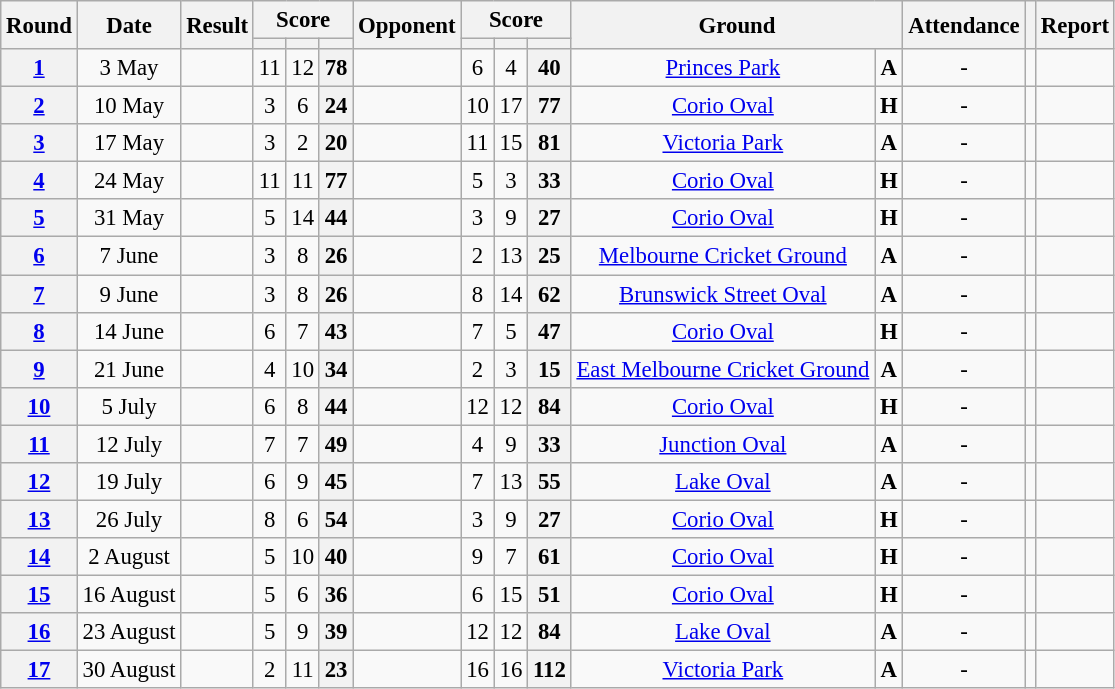<table class="wikitable plainrowheaders" style="font-size:95%; text-align:center;">
<tr>
<th scope="col" rowspan="2">Round</th>
<th scope="col" rowspan="2">Date</th>
<th scope="col" rowspan="2">Result</th>
<th scope="col" colspan="3">Score</th>
<th scope="col" rowspan="2">Opponent</th>
<th scope="col" colspan="3">Score</th>
<th scope="col" rowspan="2" colspan="2">Ground</th>
<th scope="col" rowspan="2">Attendance</th>
<th scope="col" rowspan="2"></th>
<th scope="col" rowspan="2">Report</th>
</tr>
<tr>
<th scope="col"></th>
<th scope="col"></th>
<th scope="col"></th>
<th scope="col"></th>
<th scope="col"></th>
<th scope="col"></th>
</tr>
<tr>
<th scope="row" style="text-align:center;"><a href='#'>1</a></th>
<td>3 May</td>
<td></td>
<td>11</td>
<td>12</td>
<th>78</th>
<td></td>
<td>6</td>
<td>4</td>
<th>40</th>
<td><a href='#'>Princes Park</a></td>
<td><strong>A</strong></td>
<td>-</td>
<td></td>
<td></td>
</tr>
<tr>
<th scope="row" style="text-align:center;"><a href='#'>2</a></th>
<td>10 May</td>
<td></td>
<td>3</td>
<td>6</td>
<th>24</th>
<td></td>
<td>10</td>
<td>17</td>
<th>77</th>
<td><a href='#'>Corio Oval</a></td>
<td><strong>H</strong></td>
<td>-</td>
<td></td>
<td></td>
</tr>
<tr>
<th scope="row" style="text-align:center;"><a href='#'>3</a></th>
<td>17 May</td>
<td></td>
<td>3</td>
<td>2</td>
<th>20</th>
<td></td>
<td>11</td>
<td>15</td>
<th>81</th>
<td><a href='#'>Victoria Park</a></td>
<td><strong>A</strong></td>
<td>-</td>
<td></td>
<td></td>
</tr>
<tr>
<th scope="row" style="text-align:center;"><a href='#'>4</a></th>
<td>24 May</td>
<td></td>
<td>11</td>
<td>11</td>
<th>77</th>
<td></td>
<td>5</td>
<td>3</td>
<th>33</th>
<td><a href='#'>Corio Oval</a></td>
<td><strong>H</strong></td>
<td>-</td>
<td></td>
<td></td>
</tr>
<tr>
<th scope="row" style="text-align:center;"><a href='#'>5</a></th>
<td>31 May</td>
<td></td>
<td>5</td>
<td>14</td>
<th>44</th>
<td></td>
<td>3</td>
<td>9</td>
<th>27</th>
<td><a href='#'>Corio Oval</a></td>
<td><strong>H</strong></td>
<td>-</td>
<td></td>
<td></td>
</tr>
<tr>
<th scope="row" style="text-align:center;"><a href='#'>6</a></th>
<td>7 June</td>
<td></td>
<td>3</td>
<td>8</td>
<th>26</th>
<td></td>
<td>2</td>
<td>13</td>
<th>25</th>
<td><a href='#'>Melbourne Cricket Ground</a></td>
<td><strong>A</strong></td>
<td>-</td>
<td></td>
<td></td>
</tr>
<tr>
<th scope="row" style="text-align:center;"><a href='#'>7</a></th>
<td>9 June</td>
<td></td>
<td>3</td>
<td>8</td>
<th>26</th>
<td></td>
<td>8</td>
<td>14</td>
<th>62</th>
<td><a href='#'>Brunswick Street Oval</a></td>
<td><strong>A</strong></td>
<td>-</td>
<td></td>
<td></td>
</tr>
<tr>
<th scope="row" style="text-align:center;"><a href='#'>8</a></th>
<td>14 June</td>
<td></td>
<td>6</td>
<td>7</td>
<th>43</th>
<td></td>
<td>7</td>
<td>5</td>
<th>47</th>
<td><a href='#'>Corio Oval</a></td>
<td><strong>H</strong></td>
<td>-</td>
<td></td>
<td></td>
</tr>
<tr>
<th scope="row" style="text-align:center;"><a href='#'>9</a></th>
<td>21 June</td>
<td></td>
<td>4</td>
<td>10</td>
<th>34</th>
<td></td>
<td>2</td>
<td>3</td>
<th>15</th>
<td><a href='#'>East Melbourne Cricket Ground</a></td>
<td><strong>A</strong></td>
<td>-</td>
<td></td>
<td></td>
</tr>
<tr>
<th scope="row" style="text-align:center;"><a href='#'>10</a></th>
<td>5 July</td>
<td></td>
<td>6</td>
<td>8</td>
<th>44</th>
<td></td>
<td>12</td>
<td>12</td>
<th>84</th>
<td><a href='#'>Corio Oval</a></td>
<td><strong>H</strong></td>
<td>-</td>
<td></td>
<td></td>
</tr>
<tr>
<th scope="row" style="text-align:center;"><a href='#'>11</a></th>
<td>12 July</td>
<td></td>
<td>7</td>
<td>7</td>
<th>49</th>
<td></td>
<td>4</td>
<td>9</td>
<th>33</th>
<td><a href='#'>Junction Oval</a></td>
<td><strong>A</strong></td>
<td>-</td>
<td></td>
<td></td>
</tr>
<tr>
<th scope="row" style="text-align:center;"><a href='#'>12</a></th>
<td>19 July</td>
<td></td>
<td>6</td>
<td>9</td>
<th>45</th>
<td></td>
<td>7</td>
<td>13</td>
<th>55</th>
<td><a href='#'>Lake Oval</a></td>
<td><strong>A</strong></td>
<td>-</td>
<td></td>
<td></td>
</tr>
<tr>
<th scope="row" style="text-align:center;"><a href='#'>13</a></th>
<td>26 July</td>
<td></td>
<td>8</td>
<td>6</td>
<th>54</th>
<td></td>
<td>3</td>
<td>9</td>
<th>27</th>
<td><a href='#'>Corio Oval</a></td>
<td><strong>H</strong></td>
<td>-</td>
<td></td>
<td></td>
</tr>
<tr>
<th scope="row" style="text-align:center;"><a href='#'>14</a></th>
<td>2 August</td>
<td></td>
<td>5</td>
<td>10</td>
<th>40</th>
<td></td>
<td>9</td>
<td>7</td>
<th>61</th>
<td><a href='#'>Corio Oval</a></td>
<td><strong>H</strong></td>
<td>-</td>
<td></td>
<td></td>
</tr>
<tr>
<th scope="row" style="text-align:center;"><a href='#'>15</a></th>
<td>16 August</td>
<td></td>
<td>5</td>
<td>6</td>
<th>36</th>
<td></td>
<td>6</td>
<td>15</td>
<th>51</th>
<td><a href='#'>Corio Oval</a></td>
<td><strong>H</strong></td>
<td>-</td>
<td></td>
<td></td>
</tr>
<tr>
<th scope="row" style="text-align:center;"><a href='#'>16</a></th>
<td>23 August</td>
<td></td>
<td>5</td>
<td>9</td>
<th>39</th>
<td></td>
<td>12</td>
<td>12</td>
<th>84</th>
<td><a href='#'>Lake Oval</a></td>
<td><strong>A</strong></td>
<td>-</td>
<td></td>
<td></td>
</tr>
<tr>
<th scope="row" style="text-align:center;"><a href='#'>17</a></th>
<td>30 August</td>
<td></td>
<td>2</td>
<td>11</td>
<th>23</th>
<td></td>
<td>16</td>
<td>16</td>
<th>112</th>
<td><a href='#'>Victoria Park</a></td>
<td><strong>A</strong></td>
<td>-</td>
<td></td>
<td></td>
</tr>
</table>
